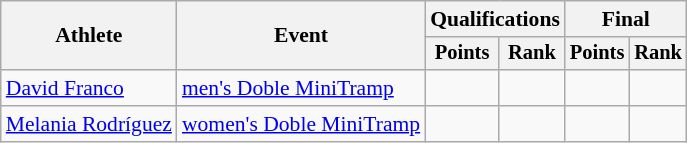<table class=wikitable style="font-size:90%">
<tr>
<th rowspan="2">Athlete</th>
<th rowspan="2">Event</th>
<th colspan="2">Qualifications</th>
<th colspan="2">Final</th>
</tr>
<tr style="font-size:95%">
<th>Points</th>
<th>Rank</th>
<th>Points</th>
<th>Rank</th>
</tr>
<tr align=center>
<td align=left><a href='#'>David Franco</a></td>
<td align=left><a href='#'>men's Doble MiniTramp</a></td>
<td></td>
<td></td>
<td></td>
<td></td>
</tr>
<tr align=center>
<td align=left><a href='#'>Melania Rodríguez</a></td>
<td align=left><a href='#'>women's Doble MiniTramp</a></td>
<td></td>
<td></td>
<td></td>
<td></td>
</tr>
</table>
